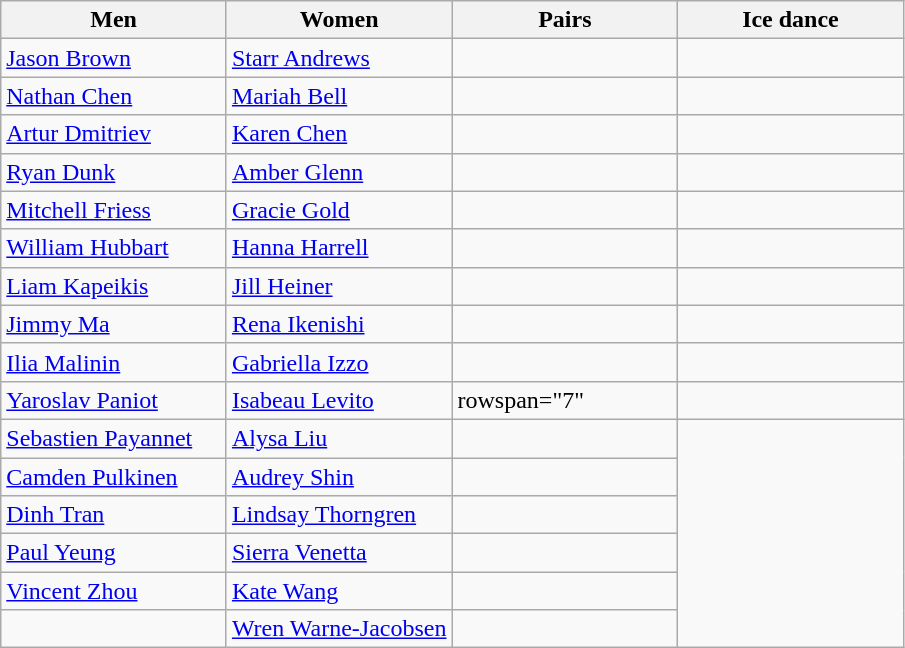<table class="wikitable unsortable" style="text-align:left;">
<tr>
<th scope="col" style="width:25%">Men</th>
<th scope="col" style="width:25%">Women</th>
<th scope="col" style="width:25%">Pairs</th>
<th scope="col" style="width:25%">Ice dance</th>
</tr>
<tr>
<td><a href='#'>Jason Brown</a></td>
<td><a href='#'>Starr Andrews</a></td>
<td></td>
<td></td>
</tr>
<tr>
<td><a href='#'>Nathan Chen</a></td>
<td><a href='#'>Mariah Bell</a></td>
<td></td>
<td></td>
</tr>
<tr>
<td><a href='#'>Artur Dmitriev</a></td>
<td><a href='#'>Karen Chen</a></td>
<td></td>
<td></td>
</tr>
<tr>
<td><a href='#'>Ryan Dunk</a></td>
<td><a href='#'>Amber Glenn</a></td>
<td></td>
<td></td>
</tr>
<tr>
<td><a href='#'>Mitchell Friess</a></td>
<td><a href='#'>Gracie Gold</a></td>
<td></td>
<td></td>
</tr>
<tr>
<td><a href='#'>William Hubbart</a></td>
<td><a href='#'>Hanna Harrell</a></td>
<td></td>
<td></td>
</tr>
<tr>
<td><a href='#'>Liam Kapeikis</a></td>
<td><a href='#'>Jill Heiner</a></td>
<td></td>
<td></td>
</tr>
<tr>
<td><a href='#'>Jimmy Ma</a></td>
<td><a href='#'>Rena Ikenishi</a></td>
<td></td>
<td></td>
</tr>
<tr>
<td><a href='#'>Ilia Malinin</a></td>
<td><a href='#'>Gabriella Izzo</a></td>
<td></td>
<td></td>
</tr>
<tr>
<td><a href='#'>Yaroslav Paniot</a></td>
<td><a href='#'>Isabeau Levito</a></td>
<td>rowspan="7" </td>
<td></td>
</tr>
<tr>
<td><a href='#'>Sebastien Payannet</a></td>
<td><a href='#'>Alysa Liu</a></td>
<td></td>
</tr>
<tr>
<td><a href='#'>Camden Pulkinen</a></td>
<td><a href='#'>Audrey Shin</a></td>
<td></td>
</tr>
<tr>
<td><a href='#'>Dinh Tran</a></td>
<td><a href='#'>Lindsay Thorngren</a></td>
<td></td>
</tr>
<tr>
<td><a href='#'>Paul Yeung</a></td>
<td><a href='#'>Sierra Venetta</a></td>
<td></td>
</tr>
<tr>
<td><a href='#'>Vincent Zhou</a></td>
<td><a href='#'>Kate Wang</a></td>
<td></td>
</tr>
<tr>
<td></td>
<td><a href='#'>Wren Warne-Jacobsen</a></td>
<td></td>
</tr>
</table>
